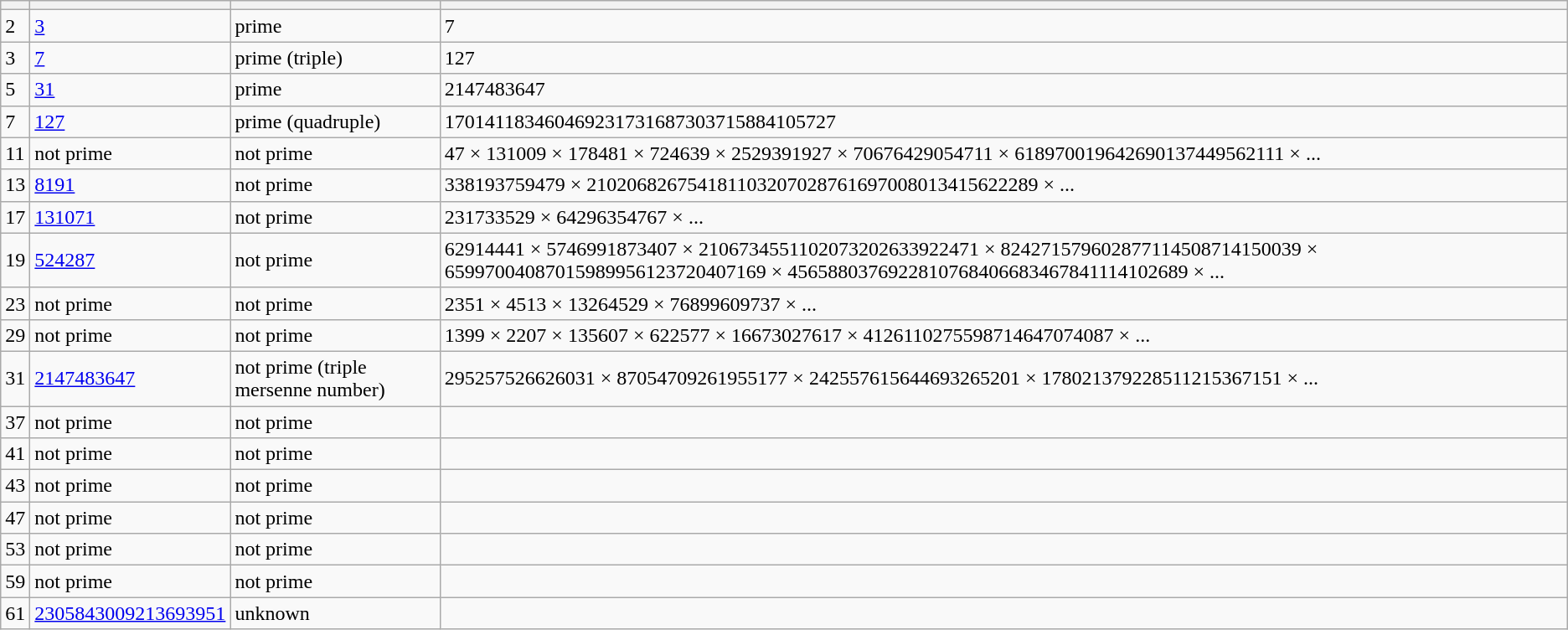<table class="wikitable">
<tr>
<th></th>
<th></th>
<th></th>
<th></th>
</tr>
<tr>
<td>2</td>
<td><a href='#'>3</a></td>
<td>prime</td>
<td>7</td>
</tr>
<tr>
<td>3</td>
<td><a href='#'>7</a></td>
<td>prime (triple)</td>
<td>127</td>
</tr>
<tr>
<td>5</td>
<td><a href='#'>31</a></td>
<td>prime</td>
<td>2147483647</td>
</tr>
<tr>
<td>7</td>
<td><a href='#'>127</a></td>
<td>prime (quadruple)</td>
<td>170141183460469231731687303715884105727</td>
</tr>
<tr>
<td>11</td>
<td>not prime</td>
<td>not prime</td>
<td>47 × 131009 × 178481 × 724639 × 2529391927 × 70676429054711 × 618970019642690137449562111 × ...</td>
</tr>
<tr>
<td>13</td>
<td><a href='#'>8191</a></td>
<td>not prime</td>
<td>338193759479 × 210206826754181103207028761697008013415622289 × ...</td>
</tr>
<tr>
<td>17</td>
<td><a href='#'>131071</a></td>
<td>not prime</td>
<td>231733529 × 64296354767 × ...</td>
</tr>
<tr>
<td>19</td>
<td><a href='#'>524287</a></td>
<td>not prime</td>
<td>62914441 × 5746991873407 × 2106734551102073202633922471 × 824271579602877114508714150039 × 65997004087015989956123720407169 × 4565880376922810768406683467841114102689 × ...</td>
</tr>
<tr>
<td>23</td>
<td>not prime</td>
<td>not prime</td>
<td>2351 × 4513 × 13264529 × 76899609737 × ...</td>
</tr>
<tr>
<td>29</td>
<td>not prime</td>
<td>not prime</td>
<td>1399 × 2207 × 135607 × 622577 × 16673027617 × 4126110275598714647074087 × ...</td>
</tr>
<tr>
<td>31</td>
<td><a href='#'>2147483647</a></td>
<td>not prime (triple mersenne number)</td>
<td>295257526626031 × 87054709261955177 × 242557615644693265201 × 178021379228511215367151 × ...</td>
</tr>
<tr>
<td>37</td>
<td>not prime</td>
<td>not prime</td>
<td></td>
</tr>
<tr>
<td>41</td>
<td>not prime</td>
<td>not prime</td>
<td></td>
</tr>
<tr>
<td>43</td>
<td>not prime</td>
<td>not prime</td>
<td></td>
</tr>
<tr>
<td>47</td>
<td>not prime</td>
<td>not prime</td>
<td></td>
</tr>
<tr>
<td>53</td>
<td>not prime</td>
<td>not prime</td>
<td></td>
</tr>
<tr>
<td>59</td>
<td>not prime</td>
<td>not prime</td>
<td></td>
</tr>
<tr>
<td>61</td>
<td><a href='#'>2305843009213693951</a></td>
<td>unknown</td>
<td></td>
</tr>
</table>
